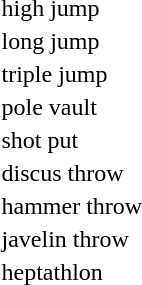<table>
<tr>
<td>high jump<br></td>
<td></td>
<td></td>
<td></td>
</tr>
<tr>
<td>long jump<br></td>
<td></td>
<td></td>
<td></td>
</tr>
<tr>
<td>triple jump<br></td>
<td></td>
<td></td>
<td></td>
</tr>
<tr>
<td>pole vault<br></td>
<td></td>
<td></td>
<td></td>
</tr>
<tr>
<td>shot put<br></td>
<td></td>
<td></td>
<td></td>
</tr>
<tr>
<td>discus throw<br></td>
<td></td>
<td></td>
<td></td>
</tr>
<tr>
<td>hammer throw<br></td>
<td></td>
<td></td>
<td></td>
</tr>
<tr>
<td>javelin throw<br></td>
<td></td>
<td></td>
<td></td>
</tr>
<tr>
<td>heptathlon<br></td>
<td></td>
<td></td>
<td></td>
</tr>
</table>
